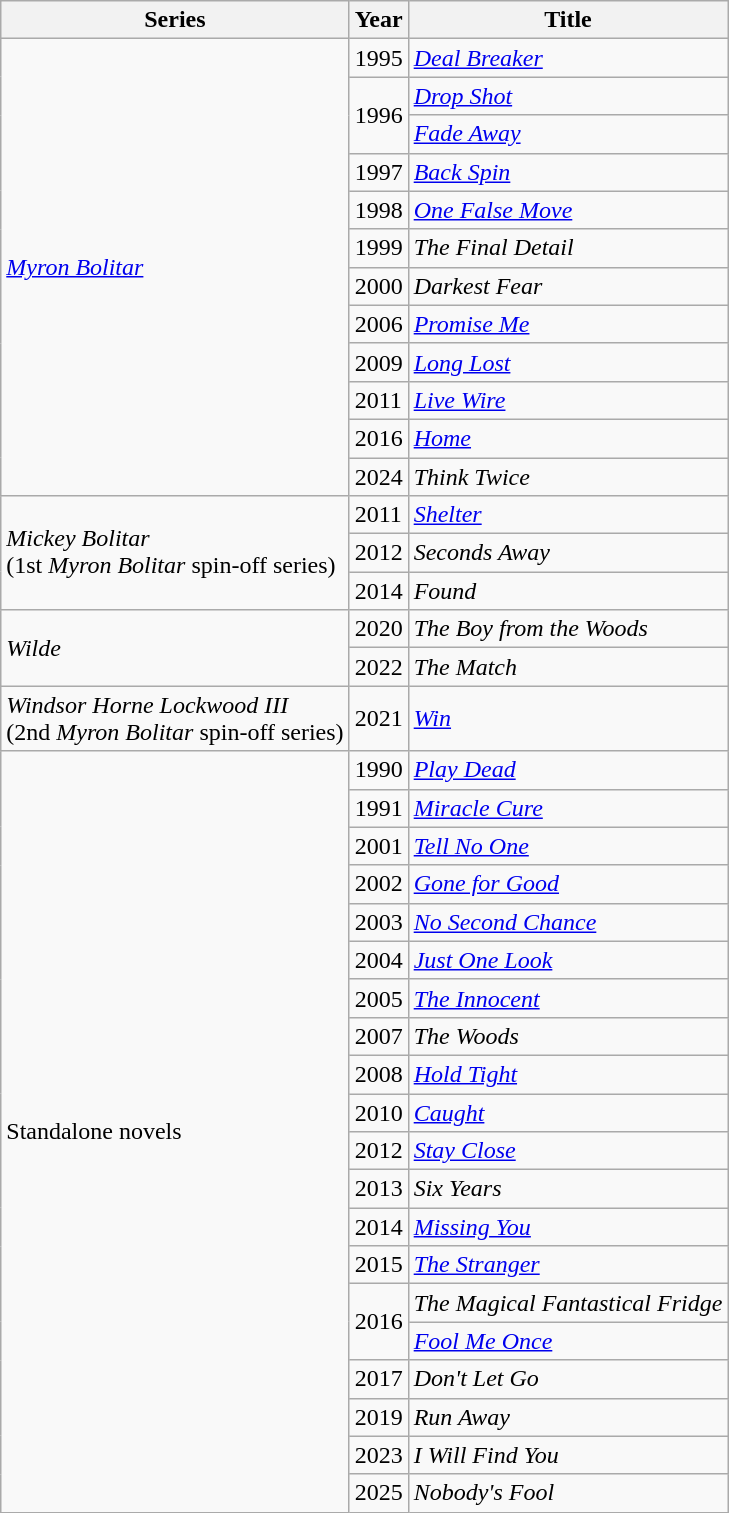<table class="wikitable sortable">
<tr>
<th>Series</th>
<th>Year</th>
<th>Title</th>
</tr>
<tr>
<td rowspan=12><em><a href='#'>Myron Bolitar</a></em></td>
<td>1995</td>
<td><em><a href='#'>Deal Breaker</a></em></td>
</tr>
<tr>
<td rowspan=2>1996</td>
<td><em><a href='#'>Drop Shot</a></em></td>
</tr>
<tr>
<td><em><a href='#'>Fade Away</a></em></td>
</tr>
<tr>
<td>1997</td>
<td><em><a href='#'>Back Spin</a></em></td>
</tr>
<tr>
<td>1998</td>
<td><em><a href='#'>One False Move</a></em></td>
</tr>
<tr>
<td>1999</td>
<td><em>The Final Detail</em></td>
</tr>
<tr>
<td>2000</td>
<td><em>Darkest Fear</em></td>
</tr>
<tr>
<td>2006</td>
<td><em><a href='#'>Promise Me</a></em></td>
</tr>
<tr>
<td>2009</td>
<td><em><a href='#'>Long Lost</a></em></td>
</tr>
<tr>
<td>2011</td>
<td><em><a href='#'>Live Wire</a></em></td>
</tr>
<tr>
<td>2016</td>
<td><em><a href='#'>Home</a></em></td>
</tr>
<tr>
<td>2024</td>
<td><em>Think Twice</em></td>
</tr>
<tr>
<td rowspan=3><em>Mickey Bolitar</em><br>(1st <em>Myron Bolitar</em> spin-off series)</td>
<td>2011</td>
<td><em><a href='#'>Shelter</a></em></td>
</tr>
<tr>
<td>2012</td>
<td><em>Seconds Away</em></td>
</tr>
<tr>
<td>2014</td>
<td><em>Found</em></td>
</tr>
<tr>
<td rowspan=2><em>Wilde</em></td>
<td>2020</td>
<td><em>The Boy from the Woods</em></td>
</tr>
<tr>
<td>2022</td>
<td><em>The Match</em></td>
</tr>
<tr>
<td><em>Windsor Horne Lockwood III</em><br>(2nd <em>Myron Bolitar</em> spin-off series)</td>
<td>2021</td>
<td><em><a href='#'>Win</a></em></td>
</tr>
<tr>
<td rowspan="20">Standalone novels</td>
<td>1990</td>
<td><em><a href='#'>Play Dead</a></em></td>
</tr>
<tr>
<td>1991</td>
<td><em><a href='#'>Miracle Cure</a></em></td>
</tr>
<tr>
<td>2001</td>
<td><em><a href='#'>Tell No One</a></em></td>
</tr>
<tr>
<td>2002</td>
<td><em><a href='#'>Gone for Good</a></em></td>
</tr>
<tr>
<td>2003</td>
<td><em><a href='#'>No Second Chance</a></em></td>
</tr>
<tr>
<td>2004</td>
<td><em><a href='#'>Just One Look</a></em></td>
</tr>
<tr>
<td>2005</td>
<td><em><a href='#'>The Innocent</a></em></td>
</tr>
<tr>
<td>2007</td>
<td><em>The Woods</em></td>
</tr>
<tr>
<td>2008</td>
<td><em><a href='#'>Hold Tight</a></em></td>
</tr>
<tr>
<td>2010</td>
<td><em><a href='#'>Caught</a></em></td>
</tr>
<tr>
<td>2012</td>
<td><em><a href='#'>Stay Close</a></em></td>
</tr>
<tr>
<td>2013</td>
<td><em>Six Years</em></td>
</tr>
<tr>
<td>2014</td>
<td><em><a href='#'>Missing You</a></em></td>
</tr>
<tr>
<td>2015</td>
<td><em><a href='#'>The Stranger</a></em></td>
</tr>
<tr>
<td rowspan=2>2016</td>
<td><em>The Magical Fantastical Fridge</em></td>
</tr>
<tr>
<td><em><a href='#'>Fool Me Once</a></em></td>
</tr>
<tr>
<td>2017</td>
<td><em>Don't Let Go</em></td>
</tr>
<tr>
<td>2019</td>
<td><em>Run Away</em></td>
</tr>
<tr>
<td>2023</td>
<td><em>I Will Find You</em></td>
</tr>
<tr>
<td>2025</td>
<td><em>Nobody's Fool</em></td>
</tr>
</table>
